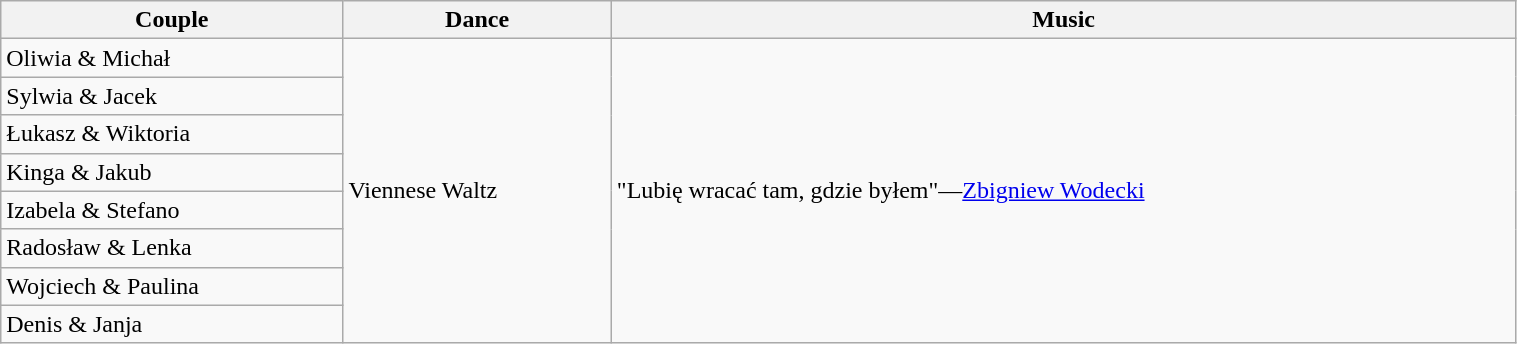<table class="wikitable" style="width:80%;">
<tr>
<th>Couple</th>
<th>Dance</th>
<th>Music</th>
</tr>
<tr>
<td>Oliwia & Michał</td>
<td rowspan="8">Viennese Waltz</td>
<td rowspan="8">"Lubię wracać tam, gdzie byłem"—<a href='#'>Zbigniew Wodecki</a></td>
</tr>
<tr>
<td>Sylwia & Jacek</td>
</tr>
<tr>
<td>Łukasz & Wiktoria</td>
</tr>
<tr>
<td>Kinga & Jakub</td>
</tr>
<tr>
<td>Izabela & Stefano</td>
</tr>
<tr>
<td>Radosław & Lenka</td>
</tr>
<tr>
<td>Wojciech & Paulina</td>
</tr>
<tr>
<td>Denis & Janja</td>
</tr>
</table>
